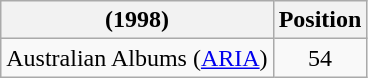<table class="wikitable">
<tr>
<th align="left">(1998)</th>
<th align="left">Position</th>
</tr>
<tr>
<td align="left">Australian Albums (<a href='#'>ARIA</a>)</td>
<td align="center">54</td>
</tr>
</table>
